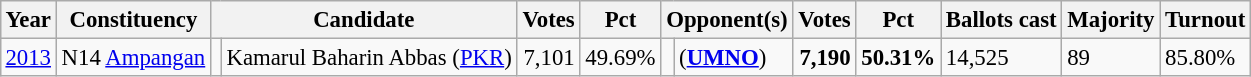<table class="wikitable" style="margin:0.5em ; font-size:95%">
<tr>
<th>Year</th>
<th>Constituency</th>
<th colspan=2>Candidate</th>
<th>Votes</th>
<th>Pct</th>
<th colspan=2>Opponent(s)</th>
<th>Votes</th>
<th>Pct</th>
<th>Ballots cast</th>
<th>Majority</th>
<th>Turnout</th>
</tr>
<tr>
<td><a href='#'>2013</a></td>
<td>N14 <a href='#'>Ampangan</a></td>
<td></td>
<td>Kamarul Baharin Abbas (<a href='#'>PKR</a>)</td>
<td align="right">7,101</td>
<td>49.69%</td>
<td></td>
<td> (<a href='#'><strong>UMNO</strong></a>)</td>
<td align="right"><strong>7,190</strong></td>
<td><strong>50.31%</strong></td>
<td>14,525</td>
<td>89</td>
<td>85.80%</td>
</tr>
</table>
